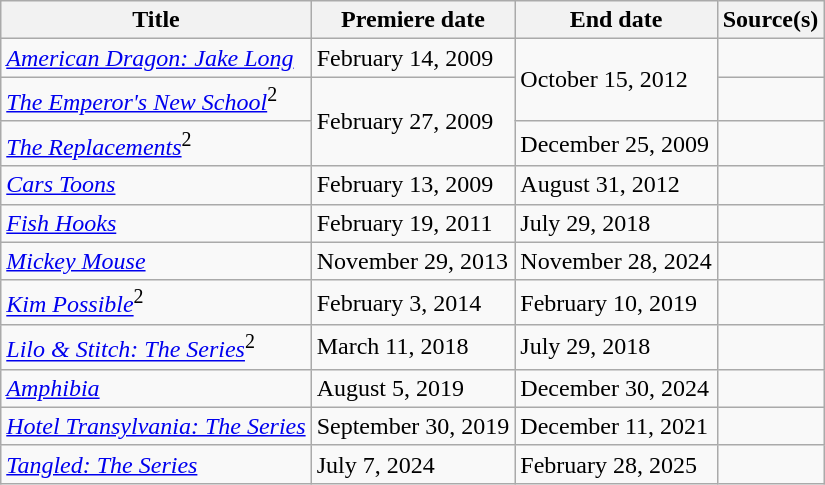<table class="wikitable sortable">
<tr>
<th>Title</th>
<th>Premiere date</th>
<th>End date</th>
<th>Source(s)</th>
</tr>
<tr>
<td><em><a href='#'>American Dragon: Jake Long</a></em></td>
<td>February 14, 2009</td>
<td rowspan=2>October 15, 2012</td>
<td></td>
</tr>
<tr>
<td><em><a href='#'>The Emperor's New School</a></em><sup>2</sup></td>
<td rowspan=2>February 27, 2009</td>
<td></td>
</tr>
<tr>
<td><em><a href='#'>The Replacements</a></em><sup>2</sup></td>
<td>December 25, 2009</td>
<td></td>
</tr>
<tr>
<td><em><a href='#'>Cars Toons</a></em></td>
<td>February 13, 2009</td>
<td>August 31, 2012</td>
<td></td>
</tr>
<tr>
<td><em><a href='#'>Fish Hooks</a></em></td>
<td>February 19, 2011</td>
<td>July 29, 2018</td>
<td></td>
</tr>
<tr>
<td><em><a href='#'>Mickey Mouse</a></em></td>
<td>November 29, 2013</td>
<td>November 28, 2024</td>
<td></td>
</tr>
<tr>
<td><em><a href='#'>Kim Possible</a></em><sup>2</sup></td>
<td>February 3, 2014</td>
<td>February 10, 2019</td>
<td></td>
</tr>
<tr>
<td><em><a href='#'>Lilo & Stitch: The Series</a></em><sup>2</sup></td>
<td>March 11, 2018</td>
<td>July 29, 2018</td>
<td></td>
</tr>
<tr>
<td><em><a href='#'>Amphibia</a></em></td>
<td>August 5, 2019</td>
<td>December 30, 2024</td>
<td></td>
</tr>
<tr>
<td><em><a href='#'>Hotel Transylvania: The Series</a></em></td>
<td>September 30, 2019</td>
<td>December 11, 2021</td>
<td></td>
</tr>
<tr>
<td><em><a href='#'>Tangled: The Series</a></em></td>
<td>July 7, 2024</td>
<td>February 28, 2025</td>
<td></td>
</tr>
</table>
